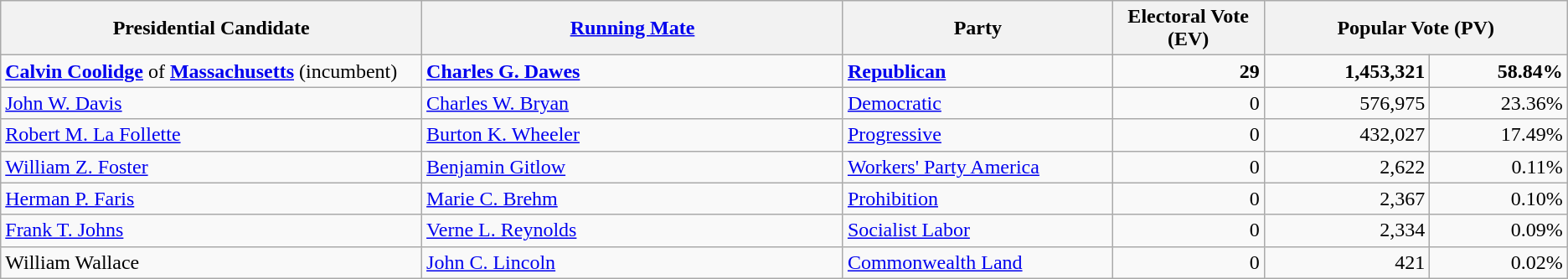<table class="wikitable">
<tr>
<th width="25%">Presidential Candidate</th>
<th width="25%"><a href='#'>Running Mate</a></th>
<th width="16%">Party</th>
<th width="9%">Electoral Vote (EV)</th>
<th colspan="2" width="18%">Popular Vote (PV)</th>
</tr>
<tr>
<td><strong><a href='#'>Calvin Coolidge</a></strong> of <strong><a href='#'>Massachusetts</a></strong> (incumbent)</td>
<td><strong><a href='#'>Charles G. Dawes</a></strong></td>
<td><strong><a href='#'>Republican</a></strong></td>
<td align="right"><strong>29</strong></td>
<td align="right"><strong>1,453,321</strong></td>
<td align="right"><strong>58.84%</strong></td>
</tr>
<tr>
<td><a href='#'>John W. Davis</a></td>
<td><a href='#'>Charles W. Bryan</a></td>
<td><a href='#'>Democratic</a></td>
<td align="right">0</td>
<td align="right">576,975</td>
<td align="right">23.36%</td>
</tr>
<tr>
<td><a href='#'>Robert M. La Follette</a></td>
<td><a href='#'>Burton K. Wheeler</a></td>
<td><a href='#'>Progressive</a></td>
<td align="right">0</td>
<td align="right">432,027</td>
<td align="right">17.49%</td>
</tr>
<tr>
<td><a href='#'>William Z. Foster</a></td>
<td><a href='#'>Benjamin Gitlow</a></td>
<td><a href='#'>Workers' Party America</a></td>
<td align="right">0</td>
<td align="right">2,622</td>
<td align="right">0.11%</td>
</tr>
<tr>
<td><a href='#'>Herman P. Faris</a></td>
<td><a href='#'>Marie C. Brehm</a></td>
<td><a href='#'>Prohibition</a></td>
<td align="right">0</td>
<td align="right">2,367</td>
<td align="right">0.10%</td>
</tr>
<tr>
<td><a href='#'>Frank T. Johns</a></td>
<td><a href='#'>Verne L. Reynolds</a></td>
<td><a href='#'>Socialist Labor</a></td>
<td align="right">0</td>
<td align="right">2,334</td>
<td align="right">0.09%</td>
</tr>
<tr>
<td>William Wallace</td>
<td><a href='#'>John C. Lincoln</a></td>
<td><a href='#'>Commonwealth Land</a></td>
<td align="right">0</td>
<td align="right">421</td>
<td align="right">0.02%</td>
</tr>
</table>
